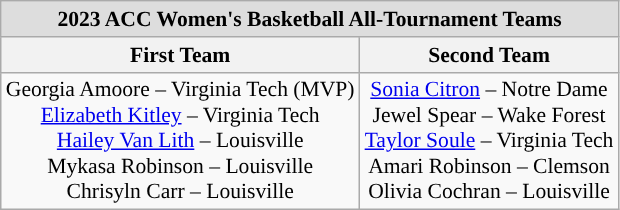<table class="wikitable" style="white-space:nowrap; font-size:90%;">
<tr>
<td colspan="2" style="text-align:center; background:#ddd;"><strong>2023 ACC Women's Basketball All-Tournament Teams</strong></td>
</tr>
<tr>
<th>First Team</th>
<th>Second Team</th>
</tr>
<tr>
<td style="text-align:center;">Georgia Amoore – Virginia Tech (MVP)<br><a href='#'>Elizabeth Kitley</a> – Virginia Tech<br><a href='#'>Hailey Van Lith</a> – Louisville<br>Mykasa Robinson – Louisville<br>Chrisyln Carr – Louisville</td>
<td style="text-align:center;"><a href='#'>Sonia Citron</a> – Notre Dame<br>Jewel Spear – Wake Forest<br><a href='#'>Taylor Soule</a> – Virginia Tech<br>Amari Robinson – Clemson<br>Olivia Cochran – Louisville</td>
</tr>
</table>
